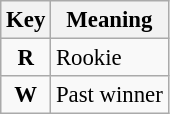<table class="wikitable" style="font-size: 95%;">
<tr>
<th>Key</th>
<th>Meaning</th>
</tr>
<tr>
<td align="center"><strong><span>R</span></strong></td>
<td>Rookie</td>
</tr>
<tr>
<td align="center"><strong><span>W</span></strong></td>
<td>Past winner</td>
</tr>
</table>
